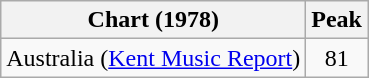<table class="wikitable">
<tr>
<th>Chart (1978)</th>
<th>Peak</th>
</tr>
<tr>
<td>Australia (<a href='#'>Kent Music Report</a>)</td>
<td align="center">81</td>
</tr>
</table>
